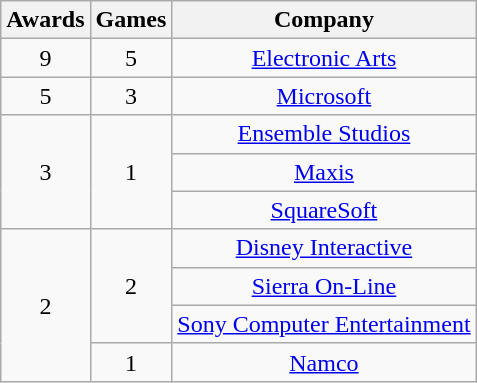<table class="wikitable floatright" rowspan="2" style="text-align:center;" background: #f6e39c;>
<tr>
<th scope="col" align="center">Awards</th>
<th scope="col" align="center">Games</th>
<th scope="col" align="center">Company</th>
</tr>
<tr>
<td>9</td>
<td>5</td>
<td><a href='#'>Electronic Arts</a></td>
</tr>
<tr>
<td>5</td>
<td>3</td>
<td><a href='#'>Microsoft</a></td>
</tr>
<tr>
<td rowspan=3>3</td>
<td rowspan=3>1</td>
<td><a href='#'>Ensemble Studios</a></td>
</tr>
<tr>
<td><a href='#'>Maxis</a></td>
</tr>
<tr>
<td><a href='#'>SquareSoft</a></td>
</tr>
<tr>
<td rowspan=4>2</td>
<td rowspan=3>2</td>
<td><a href='#'>Disney Interactive</a></td>
</tr>
<tr>
<td><a href='#'>Sierra On-Line</a></td>
</tr>
<tr>
<td><a href='#'>Sony Computer Entertainment</a></td>
</tr>
<tr>
<td>1</td>
<td><a href='#'>Namco</a></td>
</tr>
</table>
